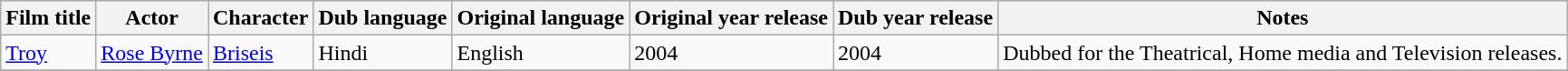<table class="wikitable">
<tr>
<th>Film title</th>
<th>Actor</th>
<th>Character</th>
<th>Dub language</th>
<th>Original language</th>
<th>Original year release</th>
<th>Dub year release</th>
<th>Notes</th>
</tr>
<tr>
<td><a href='#'>Troy</a></td>
<td><a href='#'>Rose Byrne</a></td>
<td><a href='#'>Briseis</a></td>
<td>Hindi</td>
<td>English</td>
<td>2004</td>
<td>2004</td>
<td>Dubbed for the Theatrical, Home media and Television releases.</td>
</tr>
<tr>
</tr>
</table>
